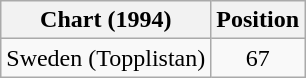<table class="wikitable">
<tr>
<th>Chart (1994)</th>
<th>Position</th>
</tr>
<tr>
<td>Sweden (Topplistan)</td>
<td align="center">67</td>
</tr>
</table>
